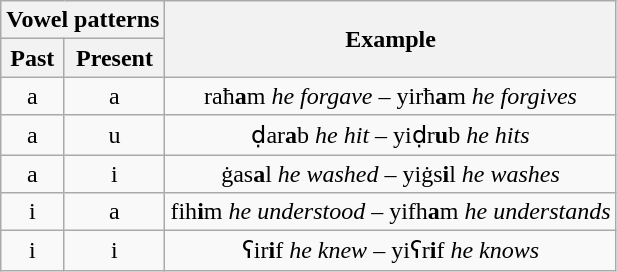<table class="wikitable centered" style="text-align:center;">
<tr>
<th colspan="2">Vowel patterns</th>
<th rowspan="2">Example</th>
</tr>
<tr>
<th>Past</th>
<th>Present</th>
</tr>
<tr>
<td>a</td>
<td>a</td>
<td>raħ<strong>a</strong>m  <em>he forgave</em> – yirħ<strong>a</strong>m  <em>he forgives</em></td>
</tr>
<tr>
<td>a</td>
<td>u</td>
<td>ḍar<strong>a</strong>b  <em>he hit</em> – yiḍr<strong>u</strong>b  <em>he hits</em></td>
</tr>
<tr>
<td>a</td>
<td>i</td>
<td>ġas<strong>a</strong>l  <em>he washed</em> – yiġs<strong>i</strong>l  <em>he washes</em></td>
</tr>
<tr>
<td>i</td>
<td>a</td>
<td>fih<strong>i</strong>m  <em>he understood</em> – yifh<strong>a</strong>m  <em>he understands</em></td>
</tr>
<tr>
<td>i</td>
<td>i</td>
<td>ʕir<strong>i</strong>f  <em>he knew</em> – yiʕr<strong>i</strong>f  <em>he knows</em></td>
</tr>
</table>
